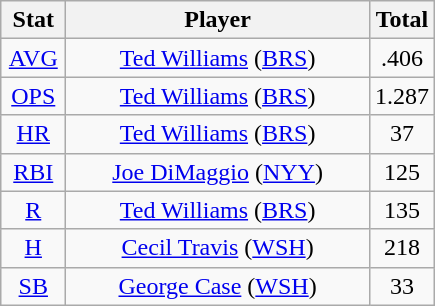<table class="wikitable" style="text-align:center;">
<tr>
<th style="width:15%;">Stat</th>
<th>Player</th>
<th style="width:15%;">Total</th>
</tr>
<tr>
<td><a href='#'>AVG</a></td>
<td><a href='#'>Ted Williams</a> (<a href='#'>BRS</a>)</td>
<td>.406</td>
</tr>
<tr>
<td><a href='#'>OPS</a></td>
<td><a href='#'>Ted Williams</a> (<a href='#'>BRS</a>)</td>
<td>1.287</td>
</tr>
<tr>
<td><a href='#'>HR</a></td>
<td><a href='#'>Ted Williams</a> (<a href='#'>BRS</a>)</td>
<td>37</td>
</tr>
<tr>
<td><a href='#'>RBI</a></td>
<td><a href='#'>Joe DiMaggio</a> (<a href='#'>NYY</a>)</td>
<td>125</td>
</tr>
<tr>
<td><a href='#'>R</a></td>
<td><a href='#'>Ted Williams</a> (<a href='#'>BRS</a>)</td>
<td>135</td>
</tr>
<tr>
<td><a href='#'>H</a></td>
<td><a href='#'>Cecil Travis</a> (<a href='#'>WSH</a>)</td>
<td>218</td>
</tr>
<tr>
<td><a href='#'>SB</a></td>
<td><a href='#'>George Case</a> (<a href='#'>WSH</a>)</td>
<td>33</td>
</tr>
</table>
